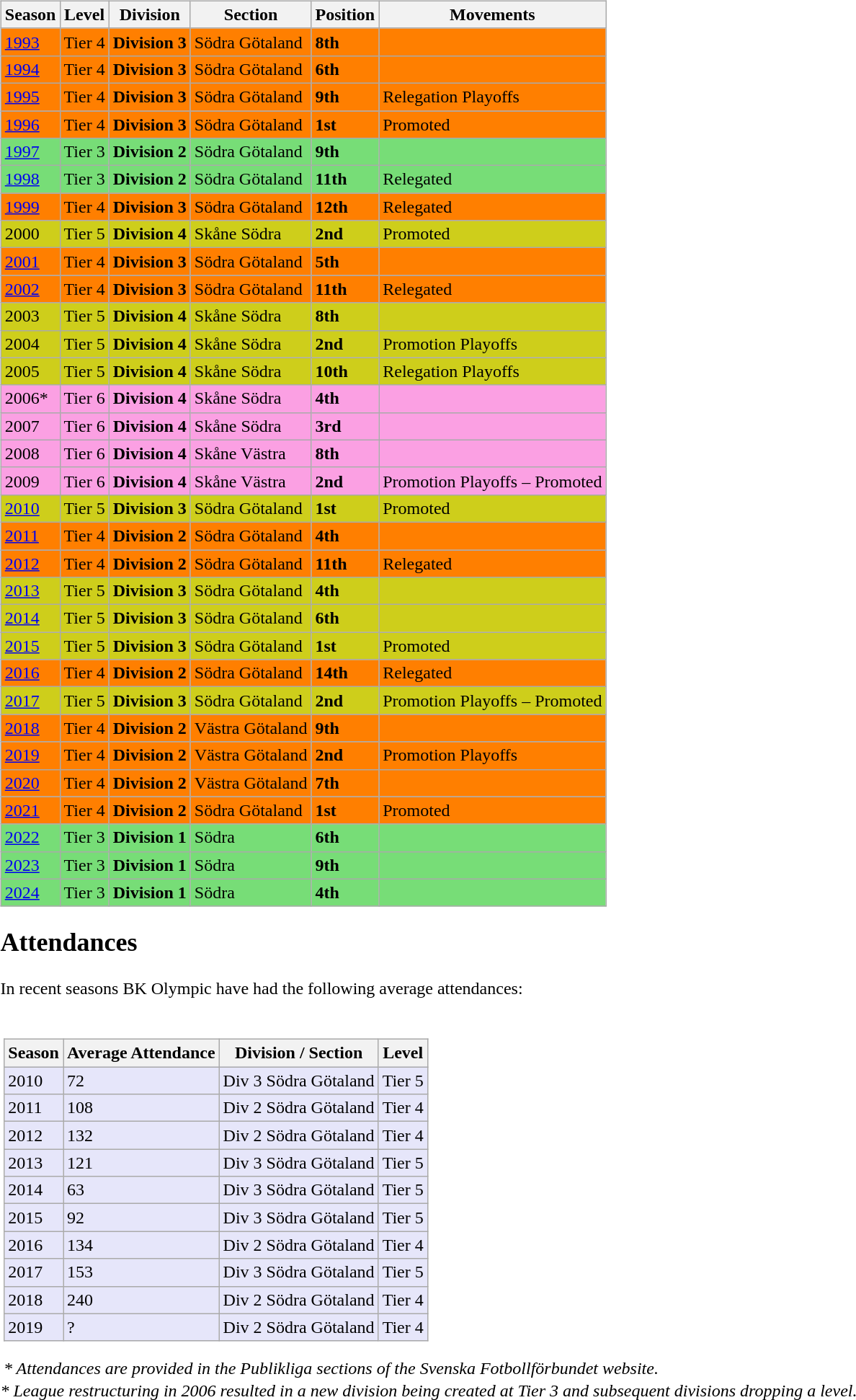<table>
<tr>
<td valign="top" width=0%><br><table class="wikitable">
<tr style="background:#f0f6fa;">
<th><strong>Season</strong></th>
<th><strong>Level</strong></th>
<th><strong>Division</strong></th>
<th><strong>Section</strong></th>
<th><strong>Position</strong></th>
<th><strong>Movements</strong></th>
</tr>
<tr>
<td style="background:#FF7F00;"><a href='#'>1993</a></td>
<td style="background:#FF7F00;">Tier 4</td>
<td style="background:#FF7F00;"><strong>Division 3</strong></td>
<td style="background:#FF7F00;">Södra Götaland</td>
<td style="background:#FF7F00;"><strong>8th</strong></td>
<td style="background:#FF7F00;"></td>
</tr>
<tr>
<td style="background:#FF7F00;"><a href='#'>1994</a></td>
<td style="background:#FF7F00;">Tier 4</td>
<td style="background:#FF7F00;"><strong>Division 3</strong></td>
<td style="background:#FF7F00;">Södra Götaland</td>
<td style="background:#FF7F00;"><strong>6th</strong></td>
<td style="background:#FF7F00;"></td>
</tr>
<tr>
<td style="background:#FF7F00;"><a href='#'>1995</a></td>
<td style="background:#FF7F00;">Tier 4</td>
<td style="background:#FF7F00;"><strong>Division 3</strong></td>
<td style="background:#FF7F00;">Södra Götaland</td>
<td style="background:#FF7F00;"><strong>9th</strong></td>
<td style="background:#FF7F00;">Relegation Playoffs</td>
</tr>
<tr>
<td style="background:#FF7F00;"><a href='#'>1996</a></td>
<td style="background:#FF7F00;">Tier 4</td>
<td style="background:#FF7F00;"><strong>Division 3</strong></td>
<td style="background:#FF7F00;">Södra Götaland</td>
<td style="background:#FF7F00;"><strong>1st</strong></td>
<td style="background:#FF7F00;">Promoted</td>
</tr>
<tr>
<td style="background:#77DD77;"><a href='#'>1997</a></td>
<td style="background:#77DD77;">Tier 3</td>
<td style="background:#77DD77;"><strong>Division 2</strong></td>
<td style="background:#77DD77;">Södra Götaland</td>
<td style="background:#77DD77;"><strong>9th</strong></td>
<td style="background:#77DD77;"></td>
</tr>
<tr>
<td style="background:#77DD77;"><a href='#'>1998</a></td>
<td style="background:#77DD77;">Tier 3</td>
<td style="background:#77DD77;"><strong>Division 2</strong></td>
<td style="background:#77DD77;">Södra Götaland</td>
<td style="background:#77DD77;"><strong>11th</strong></td>
<td style="background:#77DD77;">Relegated</td>
</tr>
<tr>
<td style="background:#FF7F00;"><a href='#'>1999</a></td>
<td style="background:#FF7F00;">Tier 4</td>
<td style="background:#FF7F00;"><strong>Division 3</strong></td>
<td style="background:#FF7F00;">Södra Götaland</td>
<td style="background:#FF7F00;"><strong>12th</strong></td>
<td style="background:#FF7F00;">Relegated</td>
</tr>
<tr>
<td style="background:#CECE1B;">2000</td>
<td style="background:#CECE1B;">Tier 5</td>
<td style="background:#CECE1B;"><strong>Division 4</strong></td>
<td style="background:#CECE1B;">Skåne Södra</td>
<td style="background:#CECE1B;"><strong>2nd</strong></td>
<td style="background:#CECE1B;">Promoted</td>
</tr>
<tr>
<td style="background:#FF7F00;"><a href='#'>2001</a></td>
<td style="background:#FF7F00;">Tier 4</td>
<td style="background:#FF7F00;"><strong>Division 3</strong></td>
<td style="background:#FF7F00;">Södra Götaland</td>
<td style="background:#FF7F00;"><strong>5th</strong></td>
<td style="background:#FF7F00;"></td>
</tr>
<tr>
<td style="background:#FF7F00;"><a href='#'>2002</a></td>
<td style="background:#FF7F00;">Tier 4</td>
<td style="background:#FF7F00;"><strong>Division 3</strong></td>
<td style="background:#FF7F00;">Södra Götaland</td>
<td style="background:#FF7F00;"><strong>11th</strong></td>
<td style="background:#FF7F00;">Relegated</td>
</tr>
<tr>
<td style="background:#CECE1B;">2003</td>
<td style="background:#CECE1B;">Tier 5</td>
<td style="background:#CECE1B;"><strong>Division 4</strong></td>
<td style="background:#CECE1B;">Skåne Södra</td>
<td style="background:#CECE1B;"><strong>8th</strong></td>
<td style="background:#CECE1B;"></td>
</tr>
<tr>
<td style="background:#CECE1B;">2004</td>
<td style="background:#CECE1B;">Tier 5</td>
<td style="background:#CECE1B;"><strong>Division 4</strong></td>
<td style="background:#CECE1B;">Skåne Södra</td>
<td style="background:#CECE1B;"><strong>2nd</strong></td>
<td style="background:#CECE1B;">Promotion Playoffs</td>
</tr>
<tr>
<td style="background:#CECE1B;">2005</td>
<td style="background:#CECE1B;">Tier 5</td>
<td style="background:#CECE1B;"><strong>Division 4</strong></td>
<td style="background:#CECE1B;">Skåne Södra</td>
<td style="background:#CECE1B;"><strong>10th</strong></td>
<td style="background:#CECE1B;">Relegation Playoffs</td>
</tr>
<tr>
<td style="background:#FBA0E3;">2006*</td>
<td style="background:#FBA0E3;">Tier 6</td>
<td style="background:#FBA0E3;"><strong>Division 4</strong></td>
<td style="background:#FBA0E3;">Skåne Södra</td>
<td style="background:#FBA0E3;"><strong>4th</strong></td>
<td style="background:#FBA0E3;"></td>
</tr>
<tr>
<td style="background:#FBA0E3;">2007</td>
<td style="background:#FBA0E3;">Tier 6</td>
<td style="background:#FBA0E3;"><strong>Division 4</strong></td>
<td style="background:#FBA0E3;">Skåne Södra</td>
<td style="background:#FBA0E3;"><strong>3rd</strong></td>
<td style="background:#FBA0E3;"></td>
</tr>
<tr>
<td style="background:#FBA0E3;">2008</td>
<td style="background:#FBA0E3;">Tier 6</td>
<td style="background:#FBA0E3;"><strong>Division 4</strong></td>
<td style="background:#FBA0E3;">Skåne Västra</td>
<td style="background:#FBA0E3;"><strong>8th</strong></td>
<td style="background:#FBA0E3;"></td>
</tr>
<tr>
<td style="background:#FBA0E3;">2009</td>
<td style="background:#FBA0E3;">Tier 6</td>
<td style="background:#FBA0E3;"><strong>Division 4</strong></td>
<td style="background:#FBA0E3;">Skåne Västra</td>
<td style="background:#FBA0E3;"><strong>2nd</strong></td>
<td style="background:#FBA0E3;">Promotion Playoffs – Promoted</td>
</tr>
<tr>
<td style="background:#CECE1B;"><a href='#'>2010</a></td>
<td style="background:#CECE1B;">Tier 5</td>
<td style="background:#CECE1B;"><strong>Division 3</strong></td>
<td style="background:#CECE1B;">Södra Götaland</td>
<td style="background:#CECE1B;"><strong>1st</strong></td>
<td style="background:#CECE1B;">Promoted</td>
</tr>
<tr>
<td style="background:#FF7F00;"><a href='#'>2011</a></td>
<td style="background:#FF7F00;">Tier 4</td>
<td style="background:#FF7F00;"><strong>Division 2</strong></td>
<td style="background:#FF7F00;">Södra Götaland</td>
<td style="background:#FF7F00;"><strong>4th</strong></td>
<td style="background:#FF7F00;"></td>
</tr>
<tr>
<td style="background:#FF7F00;"><a href='#'>2012</a></td>
<td style="background:#FF7F00;">Tier 4</td>
<td style="background:#FF7F00;"><strong>Division 2</strong></td>
<td style="background:#FF7F00;">Södra Götaland</td>
<td style="background:#FF7F00;"><strong>11th</strong></td>
<td style="background:#FF7F00;">Relegated</td>
</tr>
<tr>
<td style="background:#CECE1B;"><a href='#'>2013</a></td>
<td style="background:#CECE1B;">Tier 5</td>
<td style="background:#CECE1B;"><strong>Division 3</strong></td>
<td style="background:#CECE1B;">Södra Götaland</td>
<td style="background:#CECE1B;"><strong>4th</strong></td>
<td style="background:#CECE1B;"></td>
</tr>
<tr>
<td style="background:#CECE1B;"><a href='#'>2014</a></td>
<td style="background:#CECE1B;">Tier 5</td>
<td style="background:#CECE1B;"><strong>Division 3</strong></td>
<td style="background:#CECE1B;">Södra Götaland</td>
<td style="background:#CECE1B;"><strong>6th</strong></td>
<td style="background:#CECE1B;"></td>
</tr>
<tr>
<td style="background:#CECE1B;"><a href='#'>2015</a></td>
<td style="background:#CECE1B;">Tier 5</td>
<td style="background:#CECE1B;"><strong>Division 3</strong></td>
<td style="background:#CECE1B;">Södra Götaland</td>
<td style="background:#CECE1B;"><strong>1st</strong></td>
<td style="background:#CECE1B;">Promoted</td>
</tr>
<tr>
<td style="background:#FF7F00;"><a href='#'>2016</a></td>
<td style="background:#FF7F00;">Tier 4</td>
<td style="background:#FF7F00;"><strong>Division 2</strong></td>
<td style="background:#FF7F00;">Södra Götaland</td>
<td style="background:#FF7F00;"><strong>14th</strong></td>
<td style="background:#FF7F00;">Relegated</td>
</tr>
<tr>
<td style="background:#CECE1B;"><a href='#'>2017</a></td>
<td style="background:#CECE1B;">Tier 5</td>
<td style="background:#CECE1B;"><strong>Division 3</strong></td>
<td style="background:#CECE1B;">Södra Götaland</td>
<td style="background:#CECE1B;"><strong>2nd</strong></td>
<td style="background:#CECE1B;">Promotion Playoffs – Promoted</td>
</tr>
<tr>
<td style="background:#FF7F00;"><a href='#'>2018</a></td>
<td style="background:#FF7F00;">Tier 4</td>
<td style="background:#FF7F00;"><strong>Division 2</strong></td>
<td style="background:#FF7F00;">Västra Götaland</td>
<td style="background:#FF7F00;"><strong>9th</strong></td>
<td style="background:#FF7F00;"></td>
</tr>
<tr>
<td style="background:#FF7F00;"><a href='#'>2019</a></td>
<td style="background:#FF7F00;">Tier 4</td>
<td style="background:#FF7F00;"><strong>Division 2</strong></td>
<td style="background:#FF7F00;">Västra Götaland</td>
<td style="background:#FF7F00;"><strong>2nd</strong></td>
<td style="background:#FF7F00;">Promotion Playoffs</td>
</tr>
<tr>
<td style="background:#FF7F00;"><a href='#'>2020</a></td>
<td style="background:#FF7F00;">Tier 4</td>
<td style="background:#FF7F00;"><strong>Division 2</strong></td>
<td style="background:#FF7F00;">Västra Götaland</td>
<td style="background:#FF7F00;"><strong>7th</strong></td>
<td style="background:#FF7F00;"></td>
</tr>
<tr>
<td style="background:#FF7F00;"><a href='#'>2021</a></td>
<td style="background:#FF7F00;">Tier 4</td>
<td style="background:#FF7F00;"><strong>Division 2</strong></td>
<td style="background:#FF7F00;">Södra Götaland</td>
<td style="background:#FF7F00;"><strong>1st</strong></td>
<td style="background:#FF7F00;">Promoted</td>
</tr>
<tr>
<td style="background:#77DD77;"><a href='#'>2022</a></td>
<td style="background:#77DD77;">Tier 3</td>
<td style="background:#77DD77;"><strong>Division 1</strong></td>
<td style="background:#77DD77;">Södra</td>
<td style="background:#77DD77;"><strong>6th</strong></td>
<td style="background:#77DD77;"></td>
</tr>
<tr>
<td style="background:#77DD77;"><a href='#'>2023</a></td>
<td style="background:#77DD77;">Tier 3</td>
<td style="background:#77DD77;"><strong>Division 1</strong></td>
<td style="background:#77DD77;">Södra</td>
<td style="background:#77DD77;"><strong>9th</strong></td>
<td style="background:#77DD77;"></td>
</tr>
<tr>
<td style="background:#77DD77;"><a href='#'>2024</a></td>
<td style="background:#77DD77;">Tier 3</td>
<td style="background:#77DD77;"><strong>Division 1</strong></td>
<td style="background:#77DD77;">Södra</td>
<td style="background:#77DD77;"><strong>4th</strong></td>
<td style="background:#77DD77;"></td>
</tr>
</table>
<h2>Attendances</h2>In recent seasons BK Olympic have had the following average attendances:<table>
<tr>
<td valign="top" width=0%><br><table class="wikitable">
<tr style="background:#f0f6fa;">
<th><strong>Season</strong></th>
<th><strong>Average Attendance</strong></th>
<th><strong>Division / Section</strong></th>
<th><strong>Level</strong></th>
</tr>
<tr>
<td style="background:#E6E6FA;">2010</td>
<td style="background:#E6E6FA;">72</td>
<td style="background:#E6E6FA;">Div 3 Södra Götaland</td>
<td style="background:#E6E6FA;">Tier 5</td>
</tr>
<tr>
<td style="background:#E6E6FA;">2011</td>
<td style="background:#E6E6FA;">108</td>
<td style="background:#E6E6FA;">Div 2 Södra Götaland</td>
<td style="background:#E6E6FA;">Tier 4</td>
</tr>
<tr>
<td style="background:#E6E6FA;">2012</td>
<td style="background:#E6E6FA;">132</td>
<td style="background:#E6E6FA;">Div 2 Södra Götaland</td>
<td style="background:#E6E6FA;">Tier 4</td>
</tr>
<tr>
<td style="background:#E6E6FA;">2013</td>
<td style="background:#E6E6FA;">121</td>
<td style="background:#E6E6FA;">Div 3 Södra Götaland</td>
<td style="background:#E6E6FA;">Tier 5</td>
</tr>
<tr>
<td style="background:#E6E6FA;">2014</td>
<td style="background:#E6E6FA;">63</td>
<td style="background:#E6E6FA;">Div 3 Södra Götaland</td>
<td style="background:#E6E6FA;">Tier 5</td>
</tr>
<tr>
<td style="background:#E6E6FA;">2015</td>
<td style="background:#E6E6FA;">92</td>
<td style="background:#E6E6FA;">Div 3 Södra Götaland</td>
<td style="background:#E6E6FA;">Tier 5</td>
</tr>
<tr>
<td style="background:#E6E6FA;">2016</td>
<td style="background:#E6E6FA;">134</td>
<td style="background:#E6E6FA;">Div 2 Södra Götaland</td>
<td style="background:#E6E6FA;">Tier 4</td>
</tr>
<tr>
<td style="background:#E6E6FA;">2017</td>
<td style="background:#E6E6FA;">153</td>
<td style="background:#E6E6FA;">Div 3 Södra Götaland</td>
<td style="background:#E6E6FA;">Tier 5</td>
</tr>
<tr>
<td style="background:#E6E6FA;">2018</td>
<td style="background:#E6E6FA;">240</td>
<td style="background:#E6E6FA;">Div 2 Södra Götaland</td>
<td style="background:#E6E6FA;">Tier 4</td>
</tr>
<tr>
<td style="background:#E6E6FA;">2019</td>
<td style="background:#E6E6FA;">?</td>
<td style="background:#E6E6FA;">Div 2 Södra Götaland</td>
<td style="background:#E6E6FA;">Tier 4</td>
</tr>
</table>
<em>* Attendances are provided in the Publikliga sections of the Svenska Fotbollförbundet website.</em></td>
</tr>
</table>
<em>* League restructuring in 2006 resulted in a new division being created at Tier 3 and subsequent divisions dropping a level.</em>

</td>
</tr>
</table>
